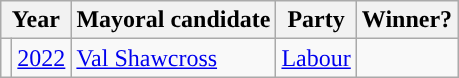<table class="wikitable">
<tr>
<th colspan="2">Year</th>
<th>Mayoral candidate</th>
<th>Party</th>
<th>Winner?</th>
</tr>
<tr>
<td style="background-color: "></td>
<td><a href='#'>2022</a></td>
<td><a href='#'>Val Shawcross</a></td>
<td><a href='#'>Labour</a></td>
<td></td>
</tr>
</table>
